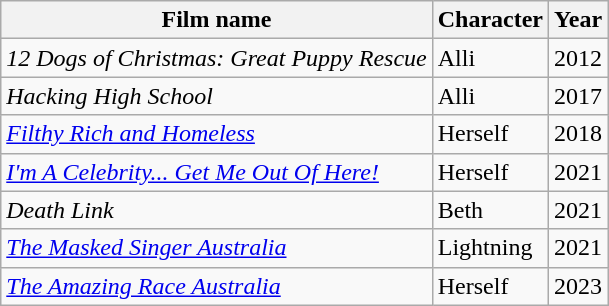<table class="wikitable">
<tr>
<th>Film name</th>
<th>Character</th>
<th>Year</th>
</tr>
<tr>
<td><em>12 Dogs of Christmas: Great Puppy Rescue</em></td>
<td>Alli</td>
<td>2012</td>
</tr>
<tr>
<td><em>Hacking High School</em></td>
<td>Alli</td>
<td>2017</td>
</tr>
<tr>
<td><em><a href='#'>Filthy Rich and Homeless</a></em></td>
<td>Herself</td>
<td>2018</td>
</tr>
<tr>
<td><em><a href='#'>I'm A Celebrity... Get Me Out Of Here!</a></em></td>
<td>Herself</td>
<td>2021</td>
</tr>
<tr>
<td><em>Death Link</em></td>
<td>Beth</td>
<td>2021</td>
</tr>
<tr>
<td><em><a href='#'>The Masked Singer Australia</a></em></td>
<td>Lightning</td>
<td>2021</td>
</tr>
<tr>
<td><em><a href='#'>The Amazing Race Australia</a></em></td>
<td>Herself</td>
<td>2023</td>
</tr>
</table>
